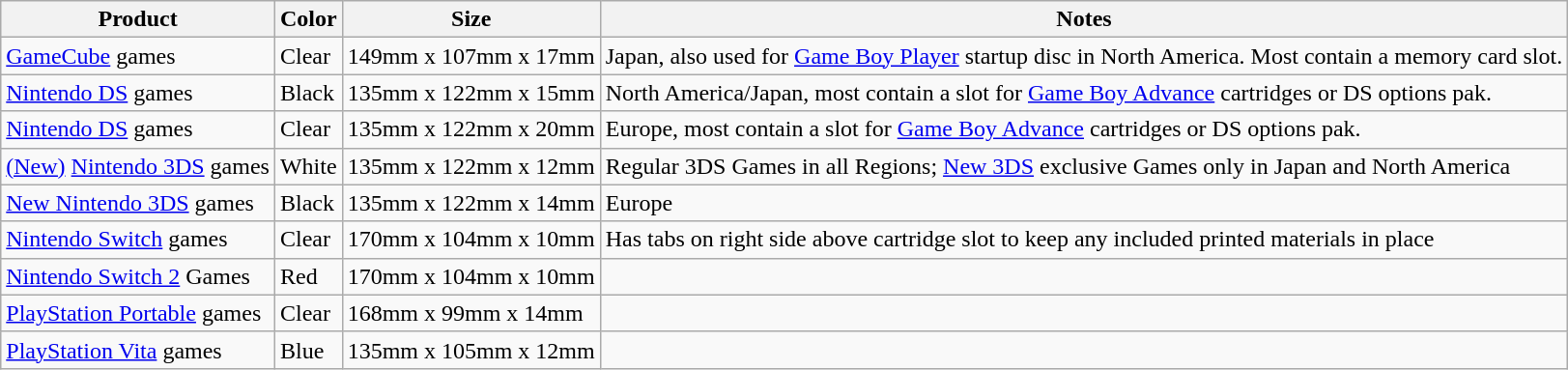<table class="wikitable sortable">
<tr>
<th>Product</th>
<th>Color</th>
<th>Size</th>
<th>Notes</th>
</tr>
<tr>
<td><a href='#'>GameCube</a> games</td>
<td>Clear</td>
<td>149mm x 107mm x 17mm</td>
<td>Japan, also used for <a href='#'>Game Boy Player</a> startup disc in North America. Most contain a memory card slot.</td>
</tr>
<tr>
<td><a href='#'>Nintendo DS</a> games</td>
<td>Black</td>
<td>135mm x 122mm x 15mm</td>
<td>North America/Japan, most contain a slot for <a href='#'>Game Boy Advance</a> cartridges or DS options pak.</td>
</tr>
<tr>
<td><a href='#'>Nintendo DS</a> games</td>
<td>Clear</td>
<td>135mm x 122mm x 20mm</td>
<td>Europe, most contain a slot for <a href='#'>Game Boy Advance</a> cartridges or DS options pak.</td>
</tr>
<tr>
<td><a href='#'>(New)</a> <a href='#'>Nintendo 3DS</a> games</td>
<td>White</td>
<td>135mm x 122mm x 12mm</td>
<td>Regular 3DS Games in all Regions; <a href='#'>New 3DS</a> exclusive Games only in Japan and North America</td>
</tr>
<tr>
<td><a href='#'>New Nintendo 3DS</a> games</td>
<td>Black</td>
<td>135mm x 122mm x 14mm</td>
<td>Europe</td>
</tr>
<tr>
<td><a href='#'>Nintendo Switch</a> games</td>
<td>Clear</td>
<td>170mm x 104mm x 10mm</td>
<td>Has tabs on right side above cartridge slot to keep any included printed materials in place</td>
</tr>
<tr>
<td><a href='#'>Nintendo Switch 2</a> Games</td>
<td>Red</td>
<td>170mm x 104mm x 10mm</td>
<td></td>
</tr>
<tr>
<td><a href='#'>PlayStation Portable</a> games</td>
<td>Clear</td>
<td>168mm x 99mm x 14mm</td>
<td></td>
</tr>
<tr>
<td><a href='#'>PlayStation Vita</a> games</td>
<td>Blue</td>
<td>135mm x 105mm x 12mm</td>
<td></td>
</tr>
</table>
